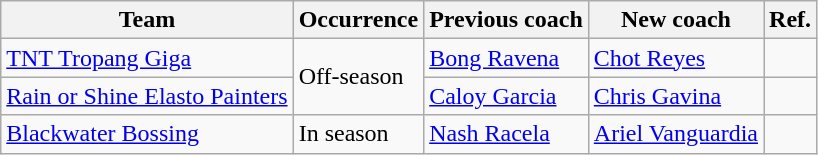<table class="wikitable">
<tr>
<th>Team</th>
<th>Occurrence</th>
<th>Previous coach</th>
<th>New coach</th>
<th>Ref.</th>
</tr>
<tr>
<td><a href='#'>TNT Tropang Giga</a></td>
<td rowspan="2">Off-season</td>
<td><a href='#'>Bong Ravena</a></td>
<td><a href='#'>Chot Reyes</a></td>
<td></td>
</tr>
<tr>
<td><a href='#'>Rain or Shine Elasto Painters</a></td>
<td><a href='#'>Caloy Garcia</a></td>
<td><a href='#'>Chris Gavina</a></td>
<td></td>
</tr>
<tr>
<td><a href='#'>Blackwater Bossing</a></td>
<td>In season</td>
<td><a href='#'>Nash Racela</a></td>
<td><a href='#'>Ariel Vanguardia</a></td>
<td></td>
</tr>
</table>
